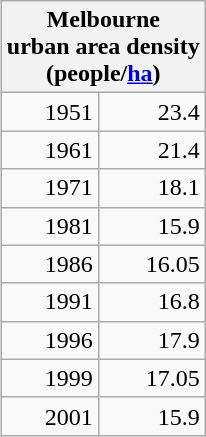<table class="wikitable collapsible collapsed" style="float:right; clear:right; margin:10px; text-size:60%; text-align:right;">
<tr>
<th align=center colspan=3><strong>Melbourne<br>urban area density<br>(people/<a href='#'>ha</a>)</strong></th>
</tr>
<tr>
<td>1951</td>
<td>23.4</td>
</tr>
<tr>
<td>1961</td>
<td>21.4</td>
</tr>
<tr>
<td>1971</td>
<td>18.1</td>
</tr>
<tr>
<td>1981</td>
<td>15.9</td>
</tr>
<tr>
<td>1986</td>
<td>16.05</td>
</tr>
<tr>
<td>1991</td>
<td>16.8</td>
</tr>
<tr>
<td>1996</td>
<td>17.9</td>
</tr>
<tr>
<td>1999</td>
<td>17.05</td>
</tr>
<tr>
<td>2001</td>
<td>15.9</td>
</tr>
</table>
